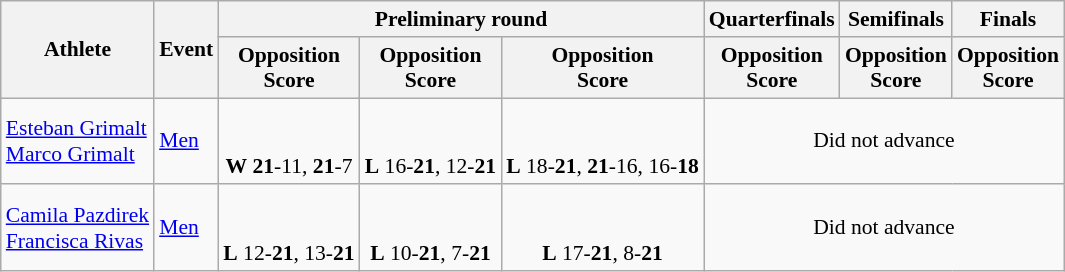<table class="wikitable" border="1" style="font-size:90%">
<tr>
<th rowspan=2>Athlete</th>
<th rowspan=2>Event</th>
<th colspan=3>Preliminary round</th>
<th>Quarterfinals</th>
<th>Semifinals</th>
<th>Finals</th>
</tr>
<tr>
<th>Opposition<br>Score</th>
<th>Opposition<br>Score</th>
<th>Opposition<br>Score</th>
<th>Opposition<br>Score</th>
<th>Opposition<br>Score</th>
<th>Opposition<br>Score</th>
</tr>
<tr>
<td><a href='#'>Esteban Grimalt</a><br><a href='#'>Marco Grimalt</a></td>
<td><a href='#'>Men</a></td>
<td align="center"><br><br><strong>W</strong> <strong>21</strong>-11, <strong>21</strong>-7</td>
<td align="center"><br><br><strong>L</strong> 16-<strong>21</strong>, 12-<strong>21</strong></td>
<td align="center"><br><br><strong>L</strong> 18-<strong>21</strong>, <strong>21</strong>-16, 16-<strong>18</strong></td>
<td align="center" colspan=3>Did not advance</td>
</tr>
<tr>
<td><a href='#'>Camila Pazdirek</a><br><a href='#'>Francisca Rivas</a></td>
<td><a href='#'>Men</a></td>
<td align="center"><br><br><strong>L</strong> 12-<strong>21</strong>, 13-<strong>21</strong></td>
<td align="center"><br><br><strong>L</strong> 10-<strong>21</strong>, 7-<strong>21</strong></td>
<td align="center"><br><br><strong>L</strong> 17-<strong>21</strong>, 8-<strong>21</strong></td>
<td align="center" colspan=3>Did not advance</td>
</tr>
</table>
